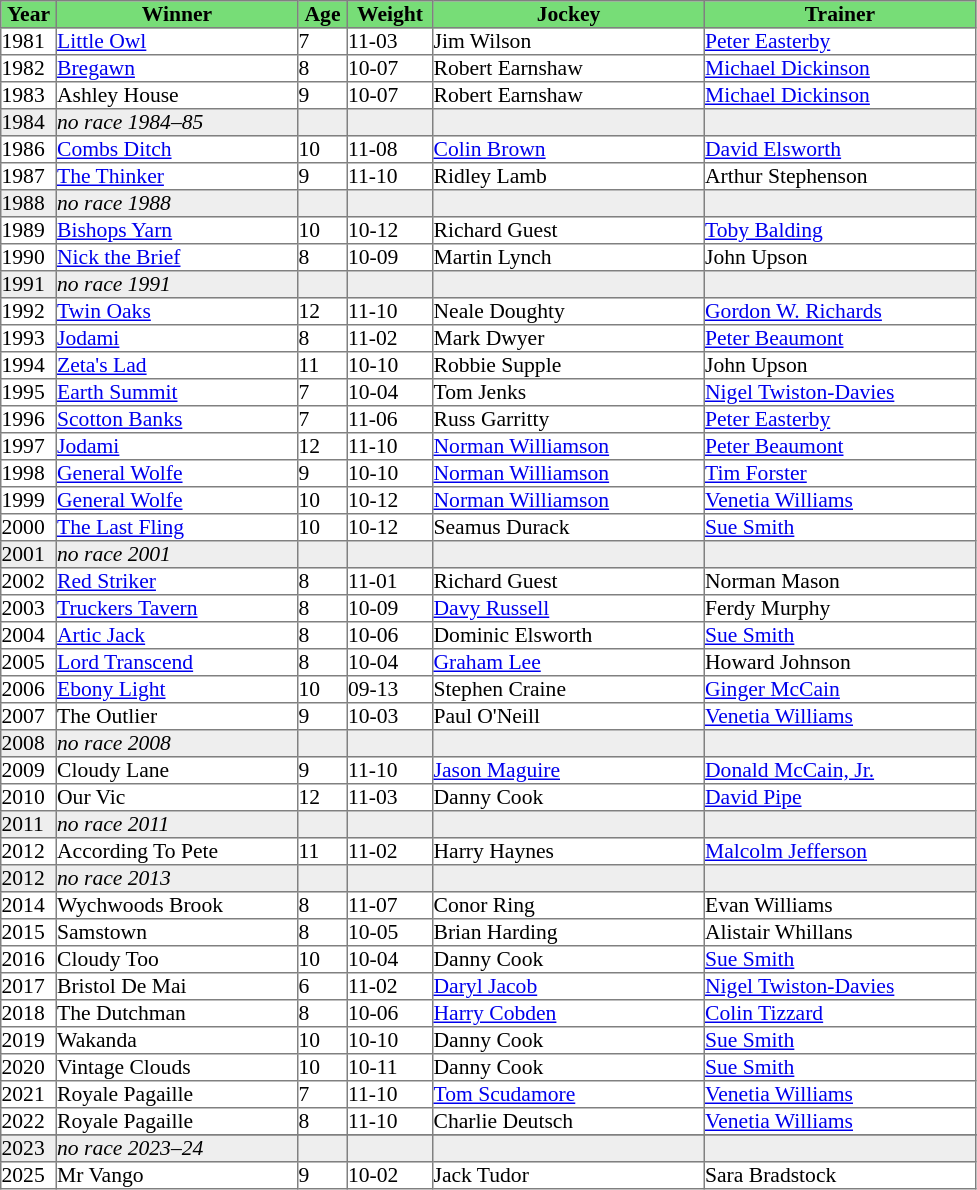<table class = "sortable" | border="1" cellpadding="0" style="border-collapse: collapse; font-size:90%">
<tr bgcolor="#77dd77" align="center">
<th width="36px"><strong>Year</strong><br></th>
<th width="160px"><strong>Winner</strong><br></th>
<th width="32px"><strong>Age</strong><br></th>
<th width="56px"><strong>Weight</strong><br></th>
<th width="180px"><strong>Jockey</strong><br></th>
<th width="180px"><strong>Trainer</strong><br></th>
</tr>
<tr>
<td>1981</td>
<td><a href='#'>Little Owl</a></td>
<td>7</td>
<td>11-03</td>
<td>Jim Wilson</td>
<td><a href='#'>Peter Easterby</a></td>
</tr>
<tr>
<td>1982</td>
<td><a href='#'>Bregawn</a></td>
<td>8</td>
<td>10-07</td>
<td>Robert Earnshaw</td>
<td><a href='#'>Michael Dickinson</a></td>
</tr>
<tr>
<td>1983</td>
<td>Ashley House</td>
<td>9</td>
<td>10-07</td>
<td>Robert Earnshaw</td>
<td><a href='#'>Michael Dickinson</a></td>
</tr>
<tr bgcolor="#eeeeee">
<td><span>1984</span></td>
<td><em>no race 1984–85</em> </td>
<td></td>
<td></td>
<td></td>
<td></td>
</tr>
<tr>
<td>1986</td>
<td><a href='#'>Combs Ditch</a></td>
<td>10</td>
<td>11-08</td>
<td><a href='#'>Colin Brown</a></td>
<td><a href='#'>David Elsworth</a></td>
</tr>
<tr>
<td>1987</td>
<td><a href='#'>The Thinker</a></td>
<td>9</td>
<td>11-10</td>
<td>Ridley Lamb</td>
<td>Arthur Stephenson</td>
</tr>
<tr bgcolor="#eeeeee">
<td><span>1988</span></td>
<td><em>no race 1988</em> </td>
<td></td>
<td></td>
<td></td>
<td></td>
</tr>
<tr>
<td>1989</td>
<td><a href='#'>Bishops Yarn</a></td>
<td>10</td>
<td>10-12</td>
<td>Richard Guest</td>
<td><a href='#'>Toby Balding</a></td>
</tr>
<tr>
<td>1990</td>
<td><a href='#'>Nick the Brief</a></td>
<td>8</td>
<td>10-09</td>
<td>Martin Lynch</td>
<td>John Upson</td>
</tr>
<tr bgcolor="#eeeeee">
<td><span>1991</span></td>
<td><em>no race 1991</em> </td>
<td></td>
<td></td>
<td></td>
<td></td>
</tr>
<tr>
<td>1992</td>
<td><a href='#'>Twin Oaks</a></td>
<td>12</td>
<td>11-10</td>
<td>Neale Doughty</td>
<td><a href='#'>Gordon W. Richards</a></td>
</tr>
<tr>
<td>1993</td>
<td><a href='#'>Jodami</a></td>
<td>8</td>
<td>11-02</td>
<td>Mark Dwyer</td>
<td><a href='#'>Peter Beaumont</a></td>
</tr>
<tr>
<td>1994</td>
<td><a href='#'>Zeta's Lad</a></td>
<td>11</td>
<td>10-10</td>
<td>Robbie Supple</td>
<td>John Upson</td>
</tr>
<tr>
<td>1995</td>
<td><a href='#'>Earth Summit</a></td>
<td>7</td>
<td>10-04</td>
<td>Tom Jenks</td>
<td><a href='#'>Nigel Twiston-Davies</a></td>
</tr>
<tr>
<td>1996</td>
<td><a href='#'>Scotton Banks</a></td>
<td>7</td>
<td>11-06</td>
<td>Russ Garritty</td>
<td><a href='#'>Peter Easterby</a></td>
</tr>
<tr>
<td>1997</td>
<td><a href='#'>Jodami</a></td>
<td>12</td>
<td>11-10</td>
<td><a href='#'>Norman Williamson</a></td>
<td><a href='#'>Peter Beaumont</a></td>
</tr>
<tr>
<td>1998</td>
<td><a href='#'>General Wolfe</a></td>
<td>9</td>
<td>10-10</td>
<td><a href='#'>Norman Williamson</a></td>
<td><a href='#'>Tim Forster</a></td>
</tr>
<tr>
<td>1999</td>
<td><a href='#'>General Wolfe</a></td>
<td>10</td>
<td>10-12</td>
<td><a href='#'>Norman Williamson</a></td>
<td><a href='#'>Venetia Williams</a></td>
</tr>
<tr>
<td>2000</td>
<td><a href='#'>The Last Fling</a></td>
<td>10</td>
<td>10-12</td>
<td>Seamus Durack</td>
<td><a href='#'>Sue Smith</a></td>
</tr>
<tr bgcolor="#eeeeee">
<td><span>2001</span></td>
<td><em>no race 2001</em> </td>
<td></td>
<td></td>
<td></td>
<td></td>
</tr>
<tr>
<td>2002</td>
<td><a href='#'>Red Striker</a></td>
<td>8</td>
<td>11-01</td>
<td>Richard Guest</td>
<td>Norman Mason</td>
</tr>
<tr>
<td>2003</td>
<td><a href='#'>Truckers Tavern</a></td>
<td>8</td>
<td>10-09</td>
<td><a href='#'>Davy Russell</a></td>
<td>Ferdy Murphy</td>
</tr>
<tr>
<td>2004</td>
<td><a href='#'>Artic Jack</a> </td>
<td>8</td>
<td>10-06</td>
<td>Dominic Elsworth</td>
<td><a href='#'>Sue Smith</a></td>
</tr>
<tr>
<td>2005</td>
<td><a href='#'>Lord Transcend</a></td>
<td>8</td>
<td>10-04</td>
<td><a href='#'>Graham Lee</a></td>
<td>Howard Johnson</td>
</tr>
<tr>
<td>2006</td>
<td><a href='#'>Ebony Light</a></td>
<td>10</td>
<td>09-13</td>
<td>Stephen Craine</td>
<td><a href='#'>Ginger McCain</a></td>
</tr>
<tr>
<td>2007</td>
<td>The Outlier</td>
<td>9</td>
<td>10-03</td>
<td>Paul O'Neill</td>
<td><a href='#'>Venetia Williams</a></td>
</tr>
<tr bgcolor="#eeeeee">
<td><span>2008</span></td>
<td><em>no race 2008</em> </td>
<td></td>
<td></td>
<td></td>
<td></td>
</tr>
<tr>
<td>2009</td>
<td>Cloudy Lane</td>
<td>9</td>
<td>11-10</td>
<td><a href='#'>Jason Maguire</a></td>
<td><a href='#'>Donald McCain, Jr.</a></td>
</tr>
<tr>
<td>2010</td>
<td>Our Vic</td>
<td>12</td>
<td>11-03</td>
<td>Danny Cook</td>
<td><a href='#'>David Pipe</a></td>
</tr>
<tr bgcolor="#eeeeee">
<td><span>2011</span></td>
<td><em>no race 2011</em> </td>
<td></td>
<td></td>
<td></td>
<td></td>
</tr>
<tr>
<td>2012</td>
<td>According To Pete</td>
<td>11</td>
<td>11-02</td>
<td>Harry Haynes</td>
<td><a href='#'>Malcolm Jefferson</a></td>
</tr>
<tr bgcolor="#eeeeee">
<td><span>2012</span></td>
<td><em>no race 2013</em> </td>
<td></td>
<td></td>
<td></td>
<td></td>
</tr>
<tr>
<td>2014</td>
<td>Wychwoods Brook</td>
<td>8</td>
<td>11-07</td>
<td>Conor Ring</td>
<td>Evan Williams</td>
</tr>
<tr>
<td>2015</td>
<td>Samstown</td>
<td>8</td>
<td>10-05</td>
<td>Brian Harding</td>
<td>Alistair Whillans</td>
</tr>
<tr>
<td>2016</td>
<td>Cloudy Too</td>
<td>10</td>
<td>10-04</td>
<td>Danny Cook</td>
<td><a href='#'>Sue Smith</a></td>
</tr>
<tr>
<td>2017</td>
<td>Bristol De Mai</td>
<td>6</td>
<td>11-02</td>
<td><a href='#'>Daryl Jacob</a></td>
<td><a href='#'>Nigel Twiston-Davies</a></td>
</tr>
<tr>
<td>2018</td>
<td>The Dutchman</td>
<td>8</td>
<td>10-06</td>
<td><a href='#'>Harry Cobden</a></td>
<td><a href='#'>Colin Tizzard</a></td>
</tr>
<tr>
<td>2019</td>
<td>Wakanda</td>
<td>10</td>
<td>10-10</td>
<td>Danny Cook</td>
<td><a href='#'>Sue Smith</a></td>
</tr>
<tr>
<td>2020</td>
<td>Vintage Clouds</td>
<td>10</td>
<td>10-11</td>
<td>Danny Cook</td>
<td><a href='#'>Sue Smith</a></td>
</tr>
<tr>
<td>2021</td>
<td>Royale Pagaille</td>
<td>7</td>
<td>11-10</td>
<td><a href='#'>Tom Scudamore</a></td>
<td><a href='#'>Venetia Williams</a></td>
</tr>
<tr>
<td>2022</td>
<td>Royale Pagaille</td>
<td>8</td>
<td>11-10</td>
<td>Charlie Deutsch</td>
<td><a href='#'>Venetia Williams</a></td>
</tr>
<tr>
</tr>
<tr bgcolor="#eeeeee">
<td><span>2023</span></td>
<td><em>no race 2023–24</em> </td>
<td></td>
<td></td>
<td></td>
<td></td>
</tr>
<tr>
<td>2025</td>
<td>Mr Vango</td>
<td>9</td>
<td>10-02</td>
<td>Jack Tudor</td>
<td>Sara Bradstock</td>
</tr>
</table>
